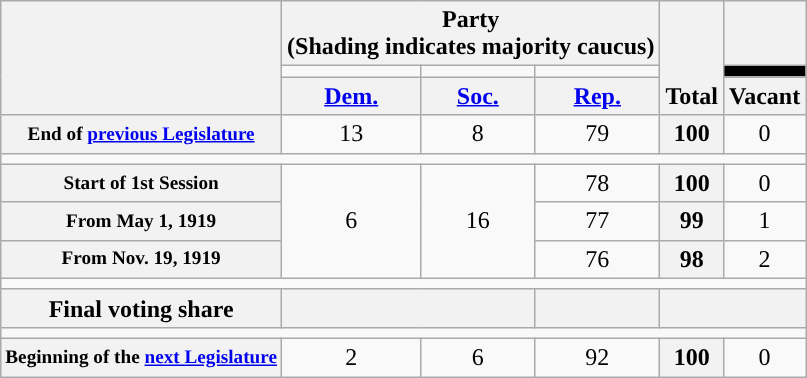<table class=wikitable style="text-align:center">
<tr style="vertical-align:bottom;">
<th rowspan=3></th>
<th colspan=3>Party <div>(Shading indicates majority caucus)</div></th>
<th rowspan=3>Total</th>
<th></th>
</tr>
<tr style="height:5px">
<td style="background-color:"></td>
<td style="background-color:"></td>
<td style="background-color:"></td>
<td style="background:black;"></td>
</tr>
<tr>
<th><a href='#'>Dem.</a></th>
<th><a href='#'>Soc.</a></th>
<th><a href='#'>Rep.</a></th>
<th>Vacant</th>
</tr>
<tr>
<th style="font-size:80%;">End of <a href='#'>previous Legislature</a></th>
<td>13</td>
<td>8</td>
<td>79</td>
<th>100</th>
<td>0</td>
</tr>
<tr>
<td colspan=6></td>
</tr>
<tr>
<th style="font-size:80%;">Start of 1st Session</th>
<td rowspan="3">6</td>
<td rowspan="3">16</td>
<td>78</td>
<th>100</th>
<td>0</td>
</tr>
<tr>
<th style="font-size:80%;">From May 1, 1919</th>
<td>77</td>
<th>99</th>
<td>1</td>
</tr>
<tr>
<th style="font-size:80%;">From Nov. 19, 1919</th>
<td>76</td>
<th>98</th>
<td>2</td>
</tr>
<tr>
<td colspan=6></td>
</tr>
<tr>
<th>Final voting share</th>
<th colspan=2></th>
<th></th>
<th colspan=2></th>
</tr>
<tr>
<td colspan=6></td>
</tr>
<tr>
<th style="font-size:80%;">Beginning of the <a href='#'>next Legislature</a></th>
<td>2</td>
<td>6</td>
<td>92</td>
<th>100</th>
<td>0</td>
</tr>
</table>
